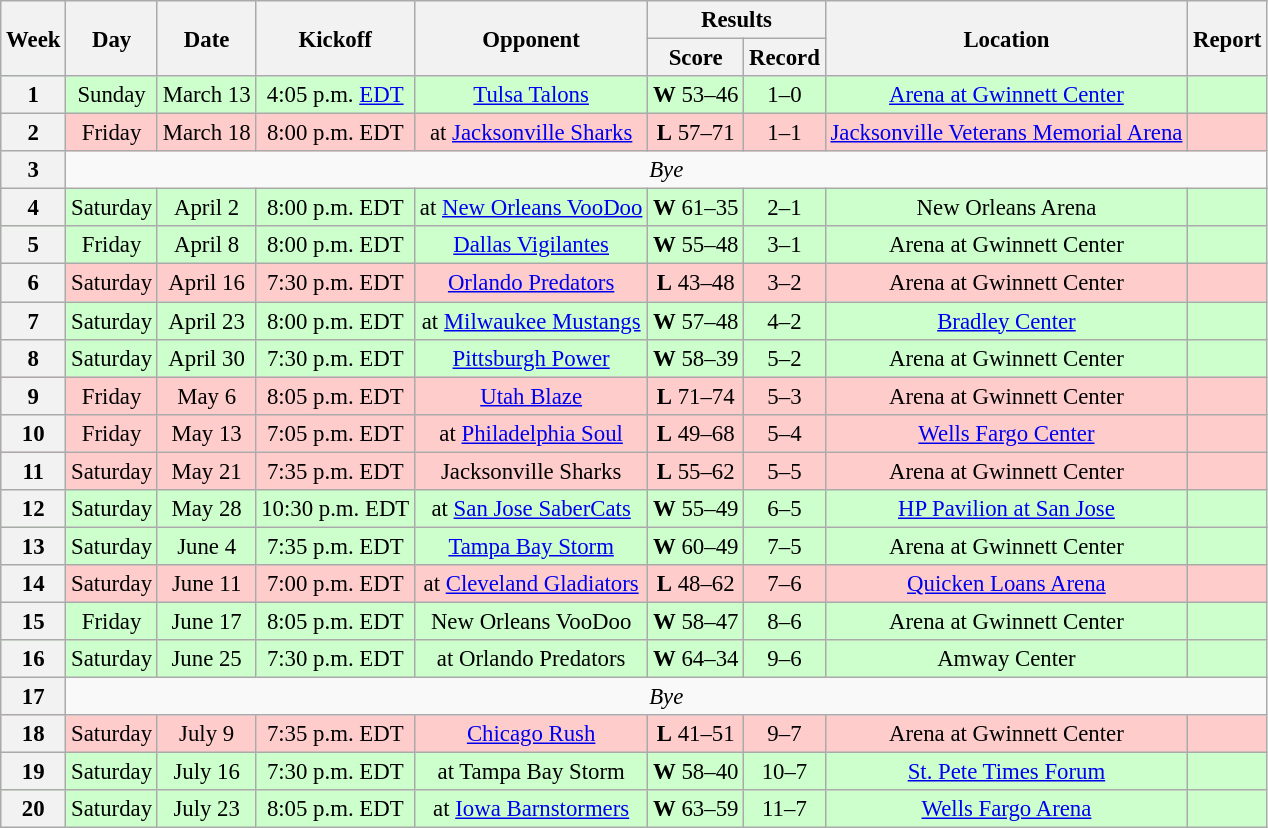<table class="wikitable" style="font-size: 95%;">
<tr>
<th rowspan="2">Week</th>
<th rowspan="2">Day</th>
<th rowspan="2">Date</th>
<th rowspan="2">Kickoff</th>
<th rowspan="2">Opponent</th>
<th colspan="2">Results</th>
<th rowspan="2">Location</th>
<th rowspan="2">Report</th>
</tr>
<tr>
<th>Score</th>
<th>Record</th>
</tr>
<tr style= background:#ccffcc;>
<th align="center">1</th>
<td align="center">Sunday</td>
<td align="center">March 13</td>
<td align="center">4:05 p.m. <a href='#'>EDT</a></td>
<td align="center"><a href='#'>Tulsa Talons</a></td>
<td align="center"><strong>W</strong> 53–46</td>
<td align="center">1–0</td>
<td align="center"><a href='#'>Arena at Gwinnett Center</a></td>
<td align="center"></td>
</tr>
<tr style= background:#ffcccc;>
<th align="center">2</th>
<td align="center">Friday</td>
<td align="center">March 18</td>
<td align="center">8:00 p.m. EDT</td>
<td align="center">at <a href='#'>Jacksonville Sharks</a></td>
<td align="center"><strong>L</strong> 57–71</td>
<td align="center">1–1</td>
<td align="center"><a href='#'>Jacksonville Veterans Memorial Arena</a></td>
<td align="center"></td>
</tr>
<tr style=>
<th align="center">3</th>
<td colspan="9" align="center" valign="middle"><em>Bye</em></td>
</tr>
<tr style= background:#ccffcc;>
<th align="center">4</th>
<td align="center">Saturday</td>
<td align="center">April 2</td>
<td align="center">8:00 p.m. EDT</td>
<td align="center">at <a href='#'>New Orleans VooDoo</a></td>
<td align="center"><strong>W</strong> 61–35</td>
<td align="center">2–1</td>
<td align="center">New Orleans Arena</td>
<td align="center"></td>
</tr>
<tr style= background:#ccffcc;>
<th align="center">5</th>
<td align="center">Friday</td>
<td align="center">April 8</td>
<td align="center">8:00 p.m. EDT</td>
<td align="center"><a href='#'>Dallas Vigilantes</a></td>
<td align="center"><strong>W</strong> 55–48</td>
<td align="center">3–1</td>
<td align="center">Arena at Gwinnett Center</td>
<td align="center"></td>
</tr>
<tr style= background:#ffcccc;>
<th align="center">6</th>
<td align="center">Saturday</td>
<td align="center">April 16</td>
<td align="center">7:30 p.m. EDT</td>
<td align="center"><a href='#'>Orlando Predators</a></td>
<td align="center"><strong>L</strong> 43–48</td>
<td align="center">3–2</td>
<td align="center">Arena at Gwinnett Center</td>
<td align="center"></td>
</tr>
<tr style= background:#ccffcc;>
<th align="center">7</th>
<td align="center">Saturday</td>
<td align="center">April 23</td>
<td align="center">8:00 p.m. EDT</td>
<td align="center">at <a href='#'>Milwaukee Mustangs</a></td>
<td align="center"><strong>W</strong> 57–48</td>
<td align="center">4–2</td>
<td align="center"><a href='#'>Bradley Center</a></td>
<td align="center"></td>
</tr>
<tr style= background:#ccffcc;>
<th align="center">8</th>
<td align="center">Saturday</td>
<td align="center">April 30</td>
<td align="center">7:30 p.m. EDT</td>
<td align="center"><a href='#'>Pittsburgh Power</a></td>
<td align="center"><strong>W</strong> 58–39</td>
<td align="center">5–2</td>
<td align="center">Arena at Gwinnett Center</td>
<td align="center"></td>
</tr>
<tr style= background:#ffcccc;>
<th align="center">9</th>
<td align="center">Friday</td>
<td align="center">May 6</td>
<td align="center">8:05 p.m. EDT</td>
<td align="center"><a href='#'>Utah Blaze</a></td>
<td align="center"><strong>L</strong> 71–74</td>
<td align="center">5–3</td>
<td align="center">Arena at Gwinnett Center</td>
<td align="center"></td>
</tr>
<tr style= background:#ffcccc;>
<th align="center">10</th>
<td align="center">Friday</td>
<td align="center">May 13</td>
<td align="center">7:05 p.m. EDT</td>
<td align="center">at <a href='#'>Philadelphia Soul</a></td>
<td align="center"><strong>L</strong> 49–68</td>
<td align="center">5–4</td>
<td align="center"><a href='#'>Wells Fargo Center</a></td>
<td align="center"></td>
</tr>
<tr style= background:#ffcccc;>
<th align="center">11</th>
<td align="center">Saturday</td>
<td align="center">May 21</td>
<td align="center">7:35 p.m. EDT</td>
<td align="center">Jacksonville Sharks</td>
<td align="center"><strong>L</strong> 55–62</td>
<td align="center">5–5</td>
<td align="center">Arena at Gwinnett Center</td>
<td align="center"></td>
</tr>
<tr style= background:#ccffcc;>
<th align="center">12</th>
<td align="center">Saturday</td>
<td align="center">May 28</td>
<td align="center">10:30 p.m. EDT</td>
<td align="center">at <a href='#'>San Jose SaberCats</a></td>
<td align="center"><strong>W</strong> 55–49</td>
<td align="center">6–5</td>
<td align="center"><a href='#'>HP Pavilion at San Jose</a></td>
<td align="center"></td>
</tr>
<tr style= background:#ccffcc;>
<th align="center">13</th>
<td align="center">Saturday</td>
<td align="center">June 4</td>
<td align="center">7:35 p.m. EDT</td>
<td align="center"><a href='#'>Tampa Bay Storm</a></td>
<td align="center"><strong>W</strong> 60–49</td>
<td align="center">7–5</td>
<td align="center">Arena at Gwinnett Center</td>
<td align="center"></td>
</tr>
<tr style= background:#ffcccc;>
<th align="center">14</th>
<td align="center">Saturday</td>
<td align="center">June 11</td>
<td align="center">7:00 p.m. EDT</td>
<td align="center">at <a href='#'>Cleveland Gladiators</a></td>
<td align="center"><strong>L</strong> 48–62</td>
<td align="center">7–6</td>
<td align="center"><a href='#'>Quicken Loans Arena</a></td>
<td align="center"></td>
</tr>
<tr style= background:#ccffcc;>
<th align="center">15</th>
<td align="center">Friday</td>
<td align="center">June 17</td>
<td align="center">8:05 p.m. EDT</td>
<td align="center">New Orleans VooDoo</td>
<td align="center"><strong>W</strong> 58–47</td>
<td align="center">8–6</td>
<td align="center">Arena at Gwinnett Center</td>
<td align="center"></td>
</tr>
<tr style= background:#ccffcc;>
<th align="center">16</th>
<td align="center">Saturday</td>
<td align="center">June 25</td>
<td align="center">7:30 p.m. EDT</td>
<td align="center">at Orlando Predators</td>
<td align="center"><strong>W</strong> 64–34</td>
<td align="center">9–6</td>
<td align="center">Amway Center</td>
<td align="center"></td>
</tr>
<tr style=>
<th align="center">17</th>
<td colspan="9" align="center" valign="middle"><em>Bye</em></td>
</tr>
<tr style= background:#ffcccc;>
<th align="center">18</th>
<td align="center">Saturday</td>
<td align="center">July 9</td>
<td align="center">7:35 p.m. EDT</td>
<td align="center"><a href='#'>Chicago Rush</a></td>
<td align="center"><strong>L</strong> 41–51</td>
<td align="center">9–7</td>
<td align="center">Arena at Gwinnett Center</td>
<td align="center"></td>
</tr>
<tr style= background:#ccffcc;>
<th align="center">19</th>
<td align="center">Saturday</td>
<td align="center">July 16</td>
<td align="center">7:30 p.m. EDT</td>
<td align="center">at Tampa Bay Storm</td>
<td align="center"><strong>W</strong> 58–40</td>
<td align="center">10–7</td>
<td align="center"><a href='#'>St. Pete Times Forum</a></td>
<td align="center"></td>
</tr>
<tr style= background:#ccffcc;>
<th align="center">20</th>
<td align="center">Saturday</td>
<td align="center">July 23</td>
<td align="center">8:05 p.m. EDT</td>
<td align="center">at <a href='#'>Iowa Barnstormers</a></td>
<td align="center"><strong>W</strong> 63–59</td>
<td align="center">11–7</td>
<td align="center"><a href='#'>Wells Fargo Arena</a></td>
<td align="center"></td>
</tr>
</table>
